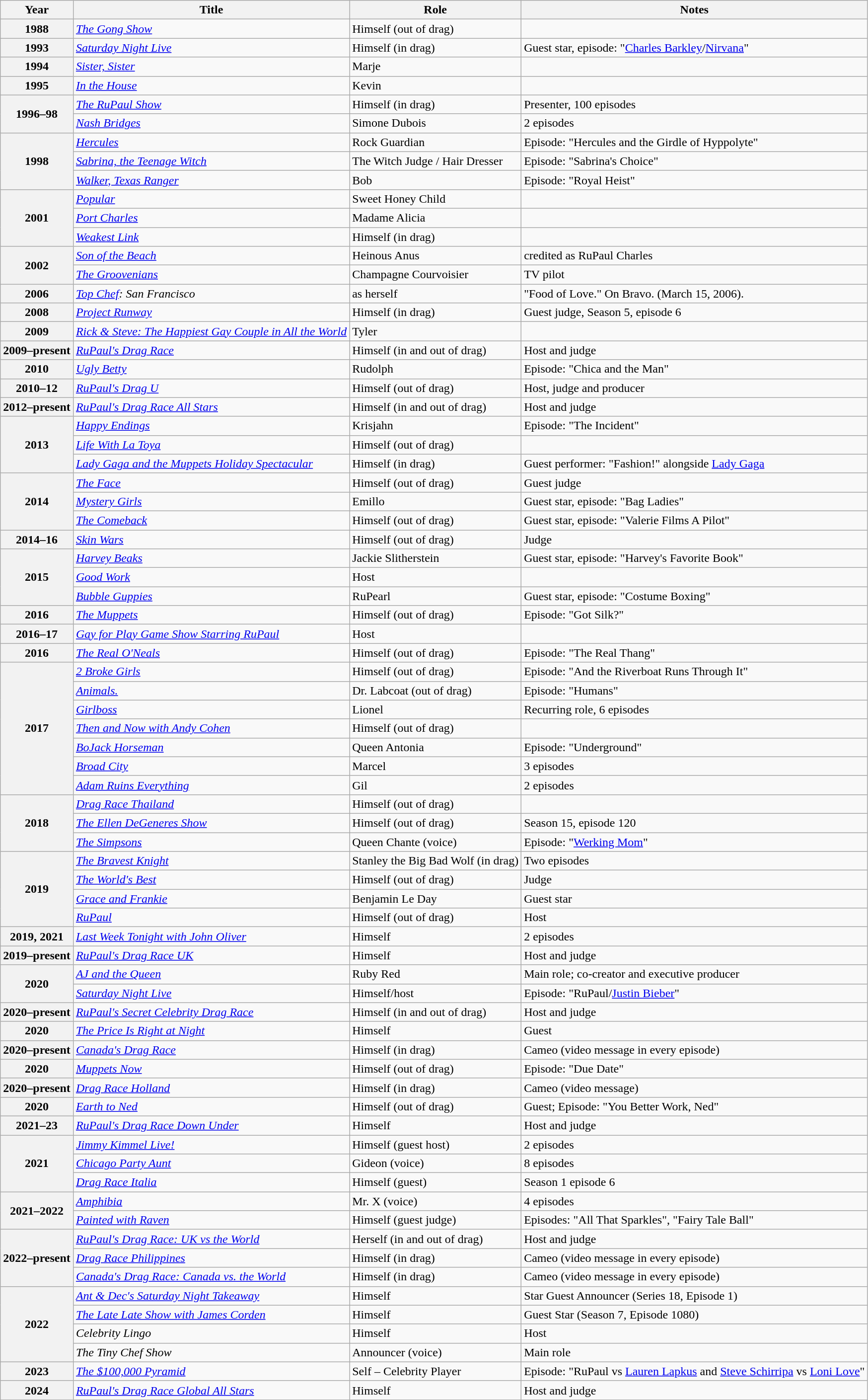<table class="wikitable sortable plainrowheaders">
<tr>
<th scope="col">Year</th>
<th scope="col">Title</th>
<th scope="col">Role</th>
<th scope="col" class="unsortable">Notes</th>
</tr>
<tr>
<th scope="row">1988</th>
<td><em><a href='#'>The Gong Show</a></em></td>
<td>Himself (out of drag)</td>
<td></td>
</tr>
<tr>
<th scope="row">1993</th>
<td><em><a href='#'>Saturday Night Live</a></em></td>
<td>Himself (in drag)</td>
<td>Guest star, episode: "<a href='#'>Charles Barkley</a>/<a href='#'>Nirvana</a>"</td>
</tr>
<tr>
<th scope="row">1994</th>
<td><em><a href='#'>Sister, Sister</a></em></td>
<td>Marje</td>
<td></td>
</tr>
<tr>
<th scope="row">1995</th>
<td><em><a href='#'>In the House</a></em></td>
<td>Kevin</td>
<td></td>
</tr>
<tr>
<th scope="row" rowspan="2">1996–98</th>
<td><em><a href='#'>The RuPaul Show</a></em></td>
<td>Himself (in drag)</td>
<td>Presenter, 100 episodes</td>
</tr>
<tr>
<td><em><a href='#'>Nash Bridges</a></em></td>
<td>Simone Dubois</td>
<td>2 episodes</td>
</tr>
<tr>
<th scope="row" rowspan="3">1998</th>
<td><em><a href='#'>Hercules</a></em></td>
<td>Rock Guardian</td>
<td>Episode: "Hercules and the Girdle of Hyppolyte"</td>
</tr>
<tr>
<td><em><a href='#'>Sabrina, the Teenage Witch</a></em></td>
<td>The Witch Judge / Hair Dresser</td>
<td>Episode: "Sabrina's Choice"</td>
</tr>
<tr>
<td><em><a href='#'>Walker, Texas Ranger</a></em></td>
<td>Bob</td>
<td>Episode: "Royal Heist"</td>
</tr>
<tr>
<th scope="row" rowspan="3">2001</th>
<td><em><a href='#'>Popular</a></em></td>
<td>Sweet Honey Child</td>
<td></td>
</tr>
<tr>
<td><em><a href='#'>Port Charles</a></em></td>
<td>Madame Alicia</td>
<td></td>
</tr>
<tr>
<td><em><a href='#'>Weakest Link</a></em></td>
<td>Himself (in drag)</td>
<td></td>
</tr>
<tr>
<th scope="row" rowspan= "2">2002</th>
<td><em><a href='#'>Son of the Beach</a></em></td>
<td>Heinous Anus</td>
<td>credited as RuPaul Charles</td>
</tr>
<tr>
<td><em><a href='#'>The Groovenians</a></em></td>
<td>Champagne Courvoisier</td>
<td>TV pilot</td>
</tr>
<tr>
<th scope="row">2006</th>
<td><em><a href='#'>Top Chef</a>: San Francisco</em></td>
<td>as herself</td>
<td>"Food of Love." On Bravo. (March 15, 2006).</td>
</tr>
<tr>
<th scope="row">2008</th>
<td><em><a href='#'>Project Runway</a></em></td>
<td>Himself (in drag)</td>
<td>Guest judge, Season 5, episode 6</td>
</tr>
<tr>
<th scope="row">2009</th>
<td><em><a href='#'>Rick & Steve: The Happiest Gay Couple in All the World</a></em></td>
<td>Tyler</td>
<td></td>
</tr>
<tr>
<th scope="row">2009–present</th>
<td><em><a href='#'>RuPaul's Drag Race</a></em></td>
<td>Himself (in and out of drag)</td>
<td>Host and judge</td>
</tr>
<tr>
<th scope="row">2010</th>
<td><em><a href='#'>Ugly Betty</a></em></td>
<td>Rudolph</td>
<td>Episode: "Chica and the Man"</td>
</tr>
<tr>
<th scope="row">2010–12</th>
<td><em><a href='#'>RuPaul's Drag U</a></em></td>
<td>Himself (out of drag)</td>
<td>Host, judge and producer</td>
</tr>
<tr>
<th scope="row">2012–present</th>
<td><em><a href='#'>RuPaul's Drag Race All Stars</a></em></td>
<td>Himself (in and out of drag)</td>
<td>Host and judge</td>
</tr>
<tr>
<th scope="row" rowspan="3">2013</th>
<td><em><a href='#'>Happy Endings</a></em></td>
<td>Krisjahn</td>
<td>Episode: "The Incident"</td>
</tr>
<tr>
<td><em><a href='#'>Life With La Toya</a></em></td>
<td>Himself (out of drag)</td>
<td></td>
</tr>
<tr>
<td><em><a href='#'>Lady Gaga and the Muppets Holiday Spectacular</a></em></td>
<td>Himself (in drag)</td>
<td>Guest performer: "Fashion!" alongside <a href='#'>Lady Gaga</a></td>
</tr>
<tr>
<th scope="row" rowspan="3">2014</th>
<td><em><a href='#'>The Face</a></em></td>
<td>Himself (out of drag)</td>
<td>Guest judge</td>
</tr>
<tr>
<td><em><a href='#'>Mystery Girls</a></em></td>
<td>Emillo</td>
<td>Guest star, episode: "Bag Ladies"</td>
</tr>
<tr>
<td><em><a href='#'>The Comeback</a></em></td>
<td>Himself (out of drag)</td>
<td>Guest star, episode: "Valerie Films A Pilot"</td>
</tr>
<tr>
<th scope="row">2014–16</th>
<td><em><a href='#'>Skin Wars</a></em></td>
<td>Himself (out of drag)</td>
<td>Judge</td>
</tr>
<tr>
<th scope="row" rowspan="3">2015</th>
<td><em><a href='#'>Harvey Beaks</a></em></td>
<td>Jackie Slitherstein</td>
<td>Guest star, episode: "Harvey's Favorite Book"</td>
</tr>
<tr>
<td><em><a href='#'>Good Work</a></em></td>
<td>Host</td>
<td></td>
</tr>
<tr>
<td><em><a href='#'>Bubble Guppies</a></em></td>
<td>RuPearl</td>
<td>Guest star, episode: "Costume Boxing"</td>
</tr>
<tr>
<th scope="row">2016</th>
<td><em><a href='#'>The Muppets</a></em></td>
<td>Himself (out of drag)</td>
<td>Episode: "Got Silk?"</td>
</tr>
<tr>
<th scope="row">2016–17</th>
<td><em><a href='#'>Gay for Play Game Show Starring RuPaul</a></em></td>
<td>Host</td>
<td></td>
</tr>
<tr>
<th scope="row">2016</th>
<td><em><a href='#'>The Real O'Neals</a></em></td>
<td>Himself (out of drag)</td>
<td>Episode: "The Real Thang"</td>
</tr>
<tr>
<th scope="row" rowspan="7">2017</th>
<td><em><a href='#'>2 Broke Girls</a></em></td>
<td>Himself (out of drag)</td>
<td>Episode: "And the Riverboat Runs Through It"</td>
</tr>
<tr>
<td><em><a href='#'>Animals.</a></em></td>
<td>Dr. Labcoat (out of drag)</td>
<td>Episode: "Humans"</td>
</tr>
<tr>
<td><em><a href='#'>Girlboss</a></em></td>
<td>Lionel</td>
<td>Recurring role, 6 episodes</td>
</tr>
<tr>
<td><em><a href='#'>Then and Now with Andy Cohen</a></em></td>
<td>Himself (out of drag)</td>
<td></td>
</tr>
<tr>
<td><em><a href='#'>BoJack Horseman</a></em></td>
<td>Queen Antonia</td>
<td>Episode: "Underground"</td>
</tr>
<tr>
<td><em><a href='#'>Broad City</a></em></td>
<td>Marcel</td>
<td>3 episodes</td>
</tr>
<tr>
<td><em><a href='#'>Adam Ruins Everything</a></em></td>
<td>Gil</td>
<td>2 episodes</td>
</tr>
<tr>
<th scope="row" rowspan="3">2018</th>
<td><em><a href='#'>Drag Race Thailand</a></em></td>
<td>Himself (out of drag)</td>
<td></td>
</tr>
<tr>
<td><em><a href='#'>The Ellen DeGeneres Show</a></em></td>
<td>Himself (out of drag)</td>
<td>Season 15, episode 120</td>
</tr>
<tr>
<td><em><a href='#'>The Simpsons</a></em></td>
<td>Queen Chante (voice)</td>
<td>Episode: "<a href='#'>Werking Mom</a>"</td>
</tr>
<tr>
<th scope="row" rowspan="4">2019</th>
<td><em><a href='#'>The Bravest Knight</a></em></td>
<td>Stanley the Big Bad Wolf (in drag)</td>
<td>Two episodes</td>
</tr>
<tr>
<td><em><a href='#'>The World's Best</a></em></td>
<td>Himself (out of drag)</td>
<td>Judge</td>
</tr>
<tr>
<td><em><a href='#'>Grace and Frankie</a></em></td>
<td>Benjamin Le Day</td>
<td>Guest star</td>
</tr>
<tr>
<td><em><a href='#'>RuPaul</a></em></td>
<td>Himself (out of drag)</td>
<td>Host</td>
</tr>
<tr>
<th scope="row">2019, 2021</th>
<td><em><a href='#'>Last Week Tonight with John Oliver</a></em></td>
<td>Himself</td>
<td>2 episodes</td>
</tr>
<tr>
<th scope="row">2019–present</th>
<td><em><a href='#'>RuPaul's Drag Race UK</a></em></td>
<td>Himself</td>
<td>Host and judge</td>
</tr>
<tr>
<th scope="row" rowspan="2">2020</th>
<td><em><a href='#'>AJ and the Queen</a></em></td>
<td>Ruby Red</td>
<td>Main role; co-creator and executive producer</td>
</tr>
<tr>
<td><em><a href='#'>Saturday Night Live</a></em></td>
<td>Himself/host</td>
<td>Episode: "RuPaul/<a href='#'>Justin Bieber</a>"</td>
</tr>
<tr>
<th scope="row">2020–present</th>
<td><em><a href='#'>RuPaul's Secret Celebrity Drag Race</a></em></td>
<td>Himself (in and out of drag)</td>
<td>Host and judge</td>
</tr>
<tr>
<th scope="row">2020</th>
<td><em><a href='#'>The Price Is Right at Night</a></em></td>
<td>Himself</td>
<td>Guest</td>
</tr>
<tr>
<th scope="row">2020–present</th>
<td><em><a href='#'>Canada's Drag Race</a></em></td>
<td>Himself (in drag)</td>
<td>Cameo (video message in every episode)</td>
</tr>
<tr>
<th scope="row">2020</th>
<td><em><a href='#'>Muppets Now</a></em></td>
<td>Himself (out of drag)</td>
<td>Episode: "Due Date"</td>
</tr>
<tr>
<th scope="row">2020–present</th>
<td><em><a href='#'>Drag Race Holland</a></em></td>
<td>Himself (in drag)</td>
<td>Cameo (video message)</td>
</tr>
<tr>
<th scope="row">2020</th>
<td><em><a href='#'>Earth to Ned</a></em></td>
<td>Himself (out of drag)</td>
<td>Guest; Episode: "You Better Work, Ned"</td>
</tr>
<tr>
<th scope="row">2021–23</th>
<td><em><a href='#'>RuPaul's Drag Race Down Under</a></em></td>
<td>Himself</td>
<td>Host and judge</td>
</tr>
<tr>
<th scope="row" rowspan="3">2021</th>
<td><em><a href='#'>Jimmy Kimmel Live!</a></em></td>
<td>Himself (guest host)</td>
<td>2 episodes</td>
</tr>
<tr>
<td><em><a href='#'>Chicago Party Aunt</a></em></td>
<td>Gideon (voice)</td>
<td>8 episodes</td>
</tr>
<tr>
<td><em><a href='#'>Drag Race Italia</a></em></td>
<td>Himself (guest)</td>
<td>Season 1 episode 6</td>
</tr>
<tr>
<th scope="row" rowspan="2">2021–2022</th>
<td><em><a href='#'>Amphibia</a></em></td>
<td>Mr. X (voice)</td>
<td>4 episodes</td>
</tr>
<tr>
<td><em><a href='#'>Painted with Raven</a></em></td>
<td>Himself (guest judge)</td>
<td>Episodes: "All That Sparkles", "Fairy Tale Ball"</td>
</tr>
<tr>
<th scope="row" rowspan="3">2022–present</th>
<td><em><a href='#'>RuPaul's Drag Race: UK vs the World</a></em></td>
<td>Herself (in and out of drag)</td>
<td>Host and judge</td>
</tr>
<tr>
<td><em><a href='#'>Drag Race Philippines</a></em></td>
<td>Himself (in drag)</td>
<td>Cameo (video message in every episode)</td>
</tr>
<tr>
<td><em><a href='#'>Canada's Drag Race: Canada vs. the World</a></em></td>
<td>Himself (in drag)</td>
<td>Cameo (video message in every episode)</td>
</tr>
<tr>
<th scope="row" rowspan="4">2022</th>
<td><em><a href='#'>Ant & Dec's Saturday Night Takeaway</a></em></td>
<td>Himself</td>
<td>Star Guest Announcer (Series 18, Episode 1)</td>
</tr>
<tr>
<td><em><a href='#'>The Late Late Show with James Corden</a></em></td>
<td>Himself</td>
<td>Guest Star (Season 7, Episode 1080)</td>
</tr>
<tr>
<td><em>Celebrity Lingo</em></td>
<td>Himself</td>
<td>Host</td>
</tr>
<tr>
<td><em>The Tiny Chef Show</em></td>
<td>Announcer (voice)</td>
<td>Main role</td>
</tr>
<tr>
<th scope="row">2023</th>
<td><em><a href='#'>The $100,000 Pyramid</a></em></td>
<td>Self – Celebrity Player</td>
<td>Episode: "RuPaul vs <a href='#'>Lauren Lapkus</a> and <a href='#'>Steve Schirripa</a> vs <a href='#'>Loni Love</a>"</td>
</tr>
<tr>
<th scope="row">2024</th>
<td><em><a href='#'>RuPaul's Drag Race Global All Stars</a></em></td>
<td>Himself</td>
<td>Host and judge</td>
</tr>
</table>
